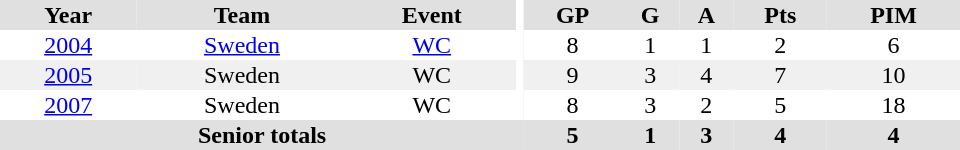<table border="0" cellpadding="1" cellspacing="0" ID="Table3" style="text-align:center; width:40em">
<tr bgcolor="#e0e0e0">
<th>Year</th>
<th>Team</th>
<th>Event</th>
<th rowspan="102" bgcolor="#ffffff"></th>
<th>GP</th>
<th>G</th>
<th>A</th>
<th>Pts</th>
<th>PIM</th>
</tr>
<tr>
<td><a href='#'>2004</a></td>
<td><a href='#'>Sweden</a></td>
<td><a href='#'>WC</a></td>
<td>8</td>
<td>1</td>
<td>1</td>
<td>2</td>
<td>6</td>
</tr>
<tr bgcolor="#f0f0f0">
<td><a href='#'>2005</a></td>
<td>Sweden</td>
<td>WC</td>
<td>9</td>
<td>3</td>
<td>4</td>
<td>7</td>
<td>10</td>
</tr>
<tr>
<td><a href='#'>2007</a></td>
<td>Sweden</td>
<td>WC</td>
<td>8</td>
<td>3</td>
<td>2</td>
<td>5</td>
<td>18</td>
</tr>
<tr bgcolor="#e0e0e0">
<th colspan="4">Senior totals</th>
<th>5</th>
<th>1</th>
<th>3</th>
<th>4</th>
<th>4</th>
</tr>
</table>
